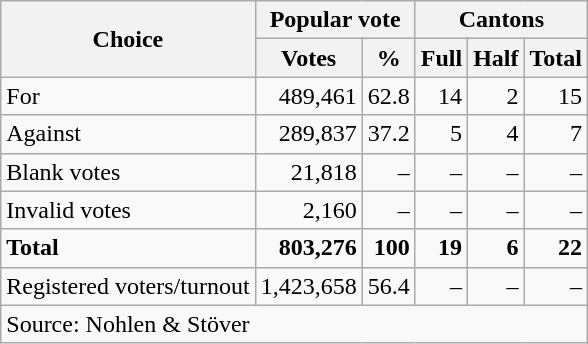<table class=wikitable style=text-align:right>
<tr>
<th rowspan=2>Choice</th>
<th colspan=2>Popular vote</th>
<th colspan=3>Cantons</th>
</tr>
<tr>
<th>Votes</th>
<th>%</th>
<th>Full</th>
<th>Half</th>
<th>Total</th>
</tr>
<tr>
<td align=left>For</td>
<td>489,461</td>
<td>62.8</td>
<td>14</td>
<td>2</td>
<td>15</td>
</tr>
<tr>
<td align=left>Against</td>
<td>289,837</td>
<td>37.2</td>
<td>5</td>
<td>4</td>
<td>7</td>
</tr>
<tr>
<td align=left>Blank votes</td>
<td>21,818</td>
<td>–</td>
<td>–</td>
<td>–</td>
<td>–</td>
</tr>
<tr>
<td align=left>Invalid votes</td>
<td>2,160</td>
<td>–</td>
<td>–</td>
<td>–</td>
<td>–</td>
</tr>
<tr>
<td align=left><strong>Total</strong></td>
<td><strong>803,276</strong></td>
<td><strong>100</strong></td>
<td><strong>19</strong></td>
<td><strong>6</strong></td>
<td><strong>22</strong></td>
</tr>
<tr>
<td align=left>Registered voters/turnout</td>
<td>1,423,658</td>
<td>56.4</td>
<td>–</td>
<td>–</td>
<td>–</td>
</tr>
<tr>
<td align=left colspan=6>Source: Nohlen & Stöver</td>
</tr>
</table>
